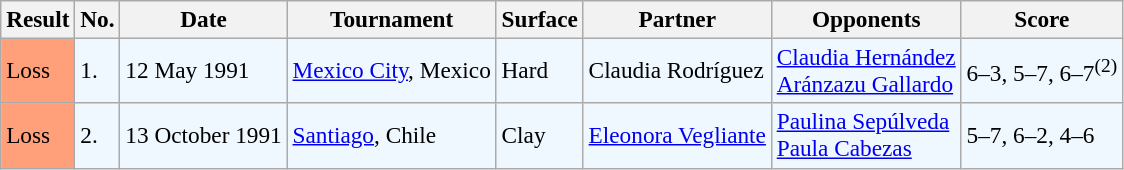<table class="sortable wikitable" style=font-size:97%>
<tr>
<th>Result</th>
<th>No.</th>
<th>Date</th>
<th>Tournament</th>
<th>Surface</th>
<th>Partner</th>
<th>Opponents</th>
<th>Score</th>
</tr>
<tr bgcolor="#f0f8ff">
<td style="background:#ffa07a;">Loss</td>
<td>1.</td>
<td>12 May 1991</td>
<td><a href='#'>Mexico City</a>, Mexico</td>
<td>Hard</td>
<td> Claudia Rodríguez</td>
<td> <a href='#'>Claudia Hernández</a> <br>  <a href='#'>Aránzazu Gallardo</a></td>
<td>6–3, 5–7, 6–7<sup>(2)</sup></td>
</tr>
<tr style="background:#f0f8ff;">
<td style="background:#ffa07a;">Loss</td>
<td>2.</td>
<td>13 October 1991</td>
<td><a href='#'>Santiago</a>, Chile</td>
<td>Clay</td>
<td> <a href='#'>Eleonora Vegliante</a></td>
<td> <a href='#'>Paulina Sepúlveda</a> <br>  <a href='#'>Paula Cabezas</a></td>
<td>5–7, 6–2, 4–6</td>
</tr>
</table>
